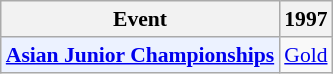<table class="wikitable" style="font-size: 90%; text-align:center">
<tr>
<th>Event</th>
<th>1997</th>
</tr>
<tr>
<td bgcolor="#ECF2FF"; align="left"><strong><a href='#'>Asian Junior Championships</a></strong></td>
<td> <a href='#'>Gold</a></td>
</tr>
</table>
